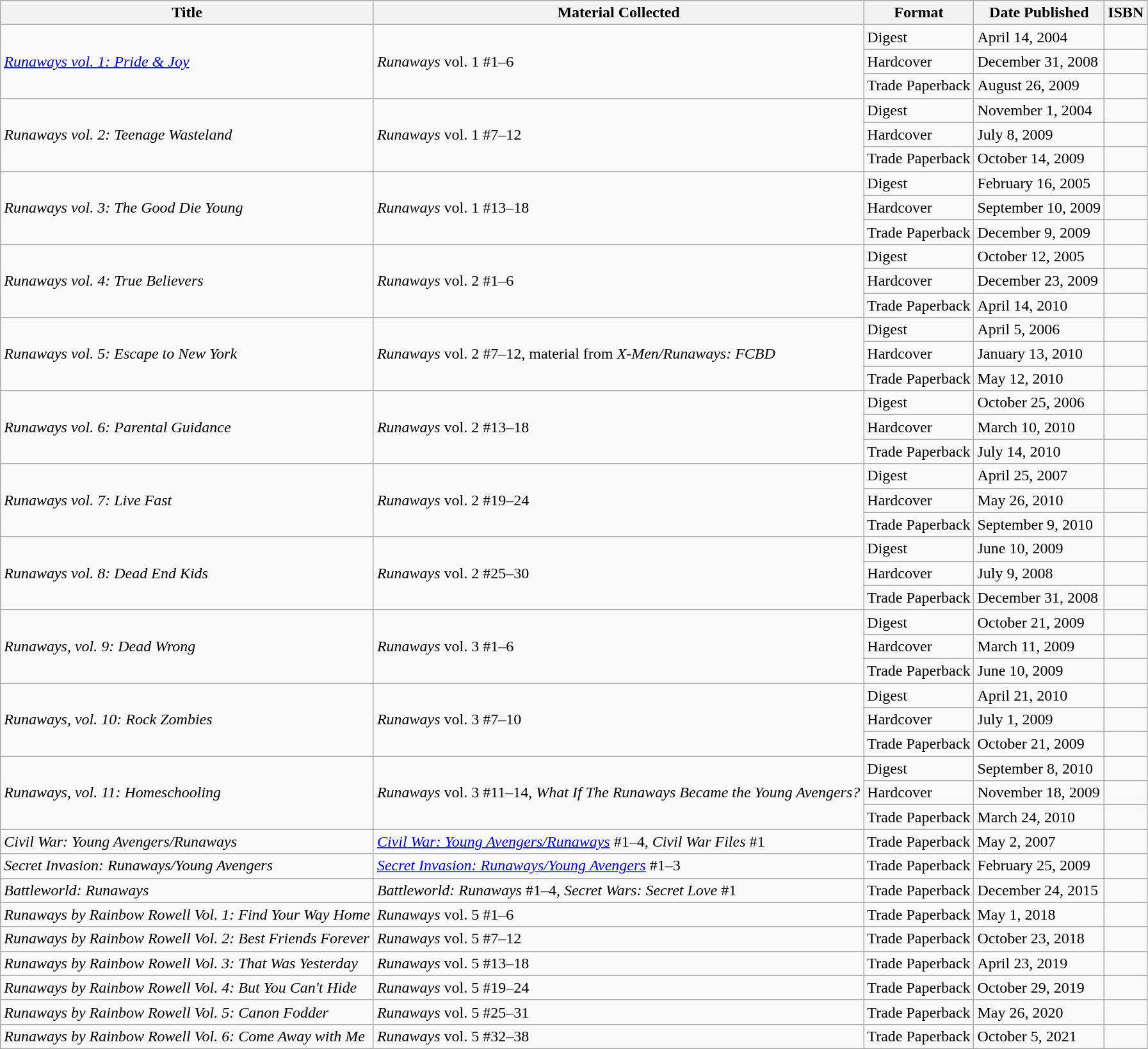<table class="wikitable">
<tr style="background:#b0c4de; text-align:center;">
<th>Title</th>
<th>Material Collected</th>
<th>Format</th>
<th>Date Published</th>
<th>ISBN</th>
</tr>
<tr>
<td rowspan="3"><em><a href='#'>Runaways vol. 1: Pride & Joy</a></em></td>
<td rowspan="3"><em>Runaways</em> vol. 1 #1–6</td>
<td>Digest</td>
<td>April 14, 2004</td>
<td></td>
</tr>
<tr>
<td>Hardcover</td>
<td>December 31, 2008</td>
<td></td>
</tr>
<tr>
<td>Trade Paperback</td>
<td>August 26, 2009</td>
<td></td>
</tr>
<tr>
<td rowspan="3"><em>Runaways vol. 2: Teenage Wasteland</em></td>
<td rowspan="3"><em>Runaways</em> vol. 1 #7–12</td>
<td>Digest</td>
<td>November 1, 2004</td>
<td></td>
</tr>
<tr>
<td>Hardcover</td>
<td>July 8, 2009</td>
<td></td>
</tr>
<tr>
<td>Trade Paperback</td>
<td>October 14, 2009</td>
<td></td>
</tr>
<tr>
<td rowspan="3"><em>Runaways vol. 3: The Good Die Young</em></td>
<td rowspan="3"><em>Runaways</em> vol. 1 #13–18</td>
<td>Digest</td>
<td>February 16, 2005</td>
<td></td>
</tr>
<tr>
<td>Hardcover</td>
<td>September 10, 2009</td>
<td></td>
</tr>
<tr>
<td>Trade Paperback</td>
<td>December 9, 2009</td>
<td></td>
</tr>
<tr>
<td rowspan="3"><em>Runaways vol. 4: True Believers</em></td>
<td rowspan="3"><em>Runaways</em> vol. 2 #1–6</td>
<td>Digest</td>
<td>October 12, 2005</td>
<td></td>
</tr>
<tr>
<td>Hardcover</td>
<td>December 23, 2009</td>
<td></td>
</tr>
<tr>
<td>Trade Paperback</td>
<td>April 14, 2010</td>
<td></td>
</tr>
<tr>
<td rowspan="3"><em>Runaways vol. 5: Escape to New York</em></td>
<td rowspan="3"><em>Runaways</em> vol. 2 #7–12, material from <em>X-Men/Runaways: FCBD</em></td>
<td>Digest</td>
<td>April 5, 2006</td>
<td></td>
</tr>
<tr>
<td>Hardcover</td>
<td>January 13, 2010</td>
<td></td>
</tr>
<tr>
<td>Trade Paperback</td>
<td>May 12, 2010</td>
<td></td>
</tr>
<tr>
<td rowspan="3"><em>Runaways vol. 6: Parental Guidance</em></td>
<td rowspan="3"><em>Runaways</em> vol. 2 #13–18</td>
<td>Digest</td>
<td>October 25, 2006</td>
<td></td>
</tr>
<tr>
<td>Hardcover</td>
<td>March 10, 2010</td>
<td></td>
</tr>
<tr>
<td>Trade Paperback</td>
<td>July 14, 2010</td>
<td></td>
</tr>
<tr>
<td rowspan="3"><em>Runaways vol. 7: Live Fast</em></td>
<td rowspan="3"><em>Runaways</em> vol. 2 #19–24</td>
<td>Digest</td>
<td>April 25, 2007</td>
<td></td>
</tr>
<tr>
<td>Hardcover</td>
<td>May 26, 2010</td>
<td></td>
</tr>
<tr>
<td>Trade Paperback</td>
<td>September 9, 2010</td>
<td></td>
</tr>
<tr>
<td rowspan="3"><em>Runaways vol. 8: Dead End Kids</em></td>
<td rowspan="3"><em>Runaways</em> vol. 2 #25–30</td>
<td>Digest</td>
<td>June 10, 2009</td>
<td></td>
</tr>
<tr>
<td>Hardcover</td>
<td>July 9, 2008</td>
<td></td>
</tr>
<tr>
<td>Trade Paperback</td>
<td>December 31, 2008</td>
<td></td>
</tr>
<tr>
<td rowspan="3"><em>Runaways, vol. 9: Dead Wrong</em></td>
<td rowspan="3"><em>Runaways</em> vol. 3 #1–6</td>
<td>Digest</td>
<td>October 21, 2009</td>
<td></td>
</tr>
<tr>
<td>Hardcover</td>
<td>March 11, 2009</td>
<td></td>
</tr>
<tr>
<td>Trade Paperback</td>
<td>June 10, 2009</td>
<td></td>
</tr>
<tr>
<td rowspan="3"><em>Runaways, vol. 10: Rock Zombies</em></td>
<td rowspan="3"><em>Runaways</em> vol. 3 #7–10</td>
<td>Digest</td>
<td>April 21, 2010</td>
<td></td>
</tr>
<tr>
<td>Hardcover</td>
<td>July 1, 2009</td>
<td></td>
</tr>
<tr>
<td>Trade Paperback</td>
<td>October 21, 2009</td>
<td></td>
</tr>
<tr>
<td rowspan="3"><em>Runaways, vol. 11: Homeschooling</em></td>
<td rowspan="3"><em>Runaways</em> vol. 3 #11–14, <em>What If The Runaways Became the Young Avengers?</em></td>
<td>Digest</td>
<td>September 8, 2010</td>
<td></td>
</tr>
<tr>
<td>Hardcover</td>
<td>November 18, 2009</td>
<td></td>
</tr>
<tr>
<td>Trade Paperback</td>
<td>March 24, 2010</td>
<td></td>
</tr>
<tr>
<td><em>Civil War: Young Avengers/Runaways</em></td>
<td><em><a href='#'>Civil War: Young Avengers/Runaways</a></em> #1–4, <em>Civil War Files</em> #1</td>
<td>Trade Paperback</td>
<td>May 2, 2007</td>
<td></td>
</tr>
<tr>
<td><em>Secret Invasion: Runaways/Young Avengers</em></td>
<td><em><a href='#'>Secret Invasion: Runaways/Young Avengers</a></em> #1–3</td>
<td>Trade Paperback</td>
<td>February 25, 2009</td>
<td></td>
</tr>
<tr>
<td><em>Battleworld: Runaways</em></td>
<td><em>Battleworld: Runaways</em> #1–4, <em>Secret Wars: Secret Love</em> #1</td>
<td>Trade Paperback</td>
<td>December 24, 2015</td>
<td></td>
</tr>
<tr>
<td><em>Runaways by Rainbow Rowell Vol. 1: Find Your Way Home</em></td>
<td><em>Runaways</em> vol. 5 #1–6</td>
<td>Trade Paperback</td>
<td>May 1, 2018</td>
<td></td>
</tr>
<tr>
<td><em>Runaways by Rainbow Rowell Vol. 2: Best Friends Forever</em></td>
<td><em>Runaways</em> vol. 5 #7–12</td>
<td>Trade Paperback</td>
<td>October 23, 2018</td>
<td></td>
</tr>
<tr>
<td><em>Runaways by Rainbow Rowell Vol. 3: That Was Yesterday</em></td>
<td><em>Runaways</em> vol. 5 #13–18</td>
<td>Trade Paperback</td>
<td>April 23, 2019</td>
<td></td>
</tr>
<tr>
<td><em>Runaways by Rainbow Rowell Vol. 4: But You Can't Hide</em></td>
<td><em>Runaways</em> vol. 5 #19–24</td>
<td>Trade Paperback</td>
<td>October 29, 2019</td>
<td></td>
</tr>
<tr>
<td><em>Runaways by Rainbow Rowell Vol. 5: Canon Fodder</em></td>
<td><em>Runaways</em> vol. 5 #25–31</td>
<td>Trade Paperback</td>
<td>May 26, 2020</td>
<td></td>
</tr>
<tr>
<td><em>Runaways by Rainbow Rowell Vol. 6: Come Away with Me</em></td>
<td><em>Runaways</em> vol. 5 #32–38</td>
<td>Trade Paperback</td>
<td>October 5, 2021</td>
<td></td>
</tr>
</table>
